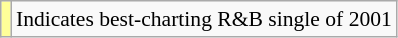<table class="wikitable" style="font-size:90%;">
<tr>
<td style="background-color:#FFFF99"></td>
<td>Indicates best-charting R&B single of 2001</td>
</tr>
</table>
